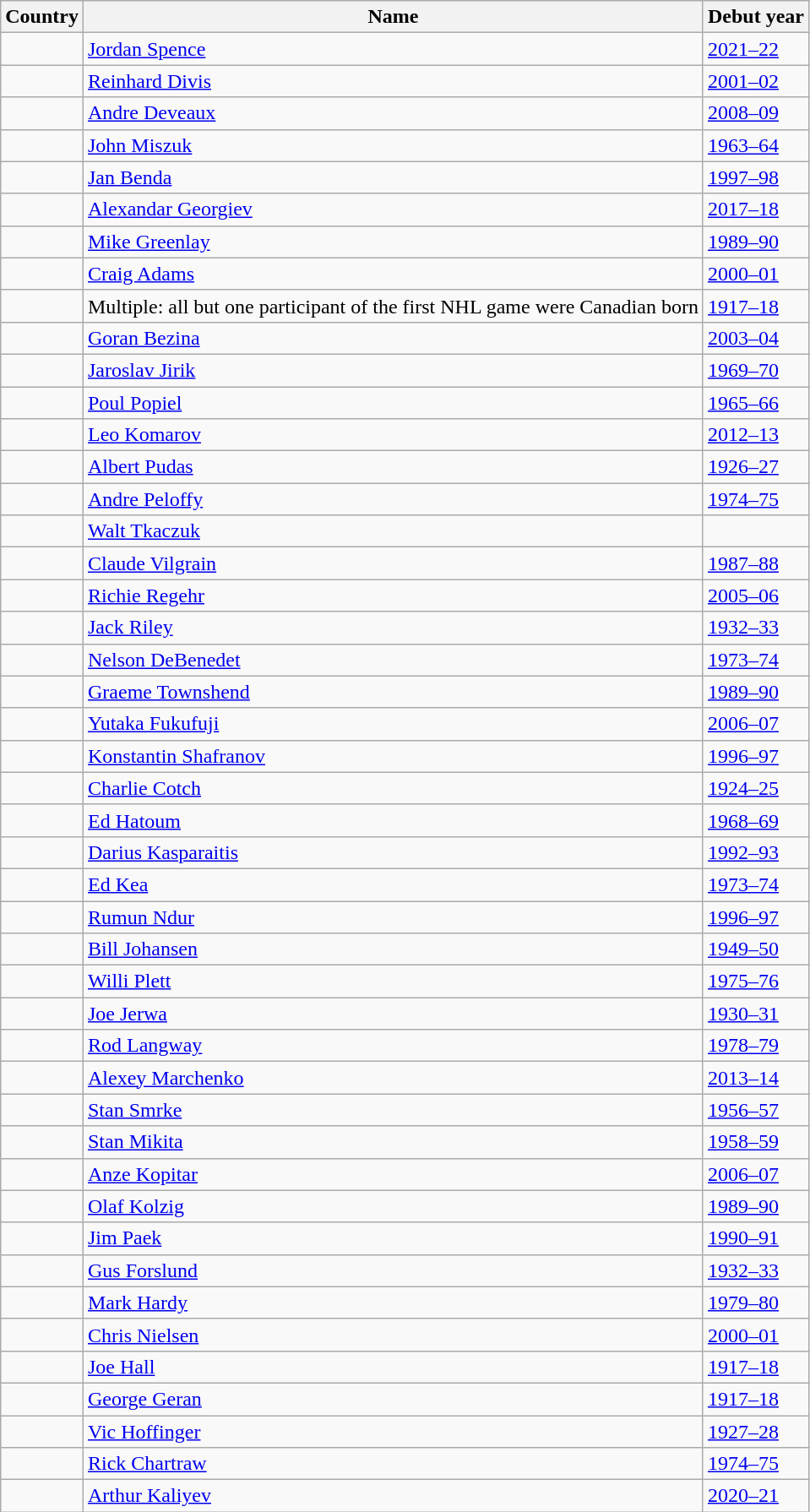<table class="wikitable sortable" style="text-align:left;">
<tr>
<th>Country</th>
<th>Name</th>
<th>Debut year</th>
</tr>
<tr>
<td></td>
<td><a href='#'>Jordan Spence</a></td>
<td><a href='#'>2021–22</a></td>
</tr>
<tr>
<td></td>
<td><a href='#'>Reinhard Divis</a></td>
<td><a href='#'>2001–02</a></td>
</tr>
<tr>
<td></td>
<td><a href='#'>Andre Deveaux</a></td>
<td><a href='#'>2008–09</a></td>
</tr>
<tr>
<td></td>
<td><a href='#'>John Miszuk</a></td>
<td><a href='#'>1963–64</a></td>
</tr>
<tr>
<td></td>
<td><a href='#'>Jan Benda</a></td>
<td><a href='#'>1997–98</a></td>
</tr>
<tr>
<td></td>
<td><a href='#'>Alexandar Georgiev</a></td>
<td><a href='#'>2017–18</a></td>
</tr>
<tr>
<td></td>
<td><a href='#'>Mike Greenlay</a></td>
<td><a href='#'>1989–90</a></td>
</tr>
<tr>
<td></td>
<td><a href='#'>Craig Adams</a></td>
<td><a href='#'>2000–01</a></td>
</tr>
<tr>
<td></td>
<td>Multiple: all but one participant of the first NHL game were Canadian born</td>
<td><a href='#'>1917–18</a></td>
</tr>
<tr>
<td></td>
<td><a href='#'>Goran Bezina</a></td>
<td><a href='#'>2003–04</a></td>
</tr>
<tr>
<td></td>
<td><a href='#'>Jaroslav Jirik</a></td>
<td><a href='#'>1969–70</a></td>
</tr>
<tr>
<td></td>
<td><a href='#'>Poul Popiel</a></td>
<td><a href='#'>1965–66</a></td>
</tr>
<tr>
<td></td>
<td><a href='#'>Leo Komarov</a></td>
<td><a href='#'>2012–13</a></td>
</tr>
<tr>
<td></td>
<td><a href='#'>Albert Pudas</a></td>
<td><a href='#'>1926–27</a></td>
</tr>
<tr>
<td></td>
<td><a href='#'>Andre Peloffy</a></td>
<td><a href='#'>1974–75</a></td>
</tr>
<tr>
<td></td>
<td><a href='#'>Walt Tkaczuk</a></td>
<td></td>
</tr>
<tr>
<td></td>
<td><a href='#'>Claude Vilgrain</a></td>
<td><a href='#'>1987–88</a></td>
</tr>
<tr>
<td></td>
<td><a href='#'>Richie Regehr</a></td>
<td><a href='#'>2005–06</a></td>
</tr>
<tr>
<td></td>
<td><a href='#'>Jack Riley</a></td>
<td><a href='#'>1932–33</a></td>
</tr>
<tr>
<td></td>
<td><a href='#'>Nelson DeBenedet</a></td>
<td><a href='#'>1973–74</a></td>
</tr>
<tr>
<td></td>
<td><a href='#'>Graeme Townshend</a></td>
<td><a href='#'>1989–90</a></td>
</tr>
<tr>
<td></td>
<td><a href='#'>Yutaka Fukufuji</a></td>
<td><a href='#'>2006–07</a></td>
</tr>
<tr>
<td></td>
<td><a href='#'>Konstantin Shafranov</a></td>
<td><a href='#'>1996–97</a></td>
</tr>
<tr>
<td></td>
<td><a href='#'>Charlie Cotch</a></td>
<td><a href='#'>1924–25</a></td>
</tr>
<tr>
<td></td>
<td><a href='#'>Ed Hatoum</a></td>
<td><a href='#'>1968–69</a></td>
</tr>
<tr>
<td></td>
<td><a href='#'>Darius Kasparaitis</a></td>
<td><a href='#'>1992–93</a></td>
</tr>
<tr>
<td></td>
<td><a href='#'>Ed Kea</a></td>
<td><a href='#'>1973–74</a></td>
</tr>
<tr>
<td></td>
<td><a href='#'>Rumun Ndur</a></td>
<td><a href='#'>1996–97</a></td>
</tr>
<tr>
<td></td>
<td><a href='#'>Bill Johansen</a></td>
<td><a href='#'>1949–50</a></td>
</tr>
<tr>
<td></td>
<td><a href='#'>Willi Plett</a></td>
<td><a href='#'>1975–76</a></td>
</tr>
<tr>
<td></td>
<td><a href='#'>Joe Jerwa</a></td>
<td><a href='#'>1930–31</a></td>
</tr>
<tr>
<td></td>
<td><a href='#'>Rod Langway</a></td>
<td><a href='#'>1978–79</a></td>
</tr>
<tr>
<td></td>
<td><a href='#'>Alexey Marchenko</a></td>
<td><a href='#'>2013–14</a></td>
</tr>
<tr>
<td></td>
<td><a href='#'>Stan Smrke</a></td>
<td><a href='#'>1956–57</a></td>
</tr>
<tr>
<td></td>
<td><a href='#'>Stan Mikita</a></td>
<td><a href='#'>1958–59</a></td>
</tr>
<tr>
<td></td>
<td><a href='#'>Anze Kopitar</a></td>
<td><a href='#'>2006–07</a></td>
</tr>
<tr>
<td></td>
<td><a href='#'>Olaf Kolzig</a></td>
<td><a href='#'>1989–90</a></td>
</tr>
<tr>
<td></td>
<td><a href='#'>Jim Paek</a></td>
<td><a href='#'>1990–91</a></td>
</tr>
<tr>
<td></td>
<td><a href='#'>Gus Forslund</a></td>
<td><a href='#'>1932–33</a></td>
</tr>
<tr>
<td></td>
<td><a href='#'>Mark Hardy</a></td>
<td><a href='#'>1979–80</a></td>
</tr>
<tr>
<td></td>
<td><a href='#'>Chris Nielsen</a></td>
<td><a href='#'>2000–01</a></td>
</tr>
<tr>
<td></td>
<td><a href='#'>Joe Hall</a></td>
<td><a href='#'>1917–18</a></td>
</tr>
<tr>
<td></td>
<td><a href='#'>George Geran</a></td>
<td><a href='#'>1917–18</a></td>
</tr>
<tr>
<td></td>
<td><a href='#'>Vic Hoffinger</a></td>
<td><a href='#'>1927–28</a></td>
</tr>
<tr>
<td></td>
<td><a href='#'>Rick Chartraw</a></td>
<td><a href='#'>1974–75</a></td>
</tr>
<tr>
<td></td>
<td><a href='#'>Arthur Kaliyev</a></td>
<td><a href='#'>2020–21</a></td>
</tr>
</table>
